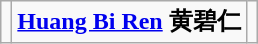<table class="wikitable" style="text-align:center">
<tr>
<td><div></div></td>
<td><strong><a href='#'>Huang Bi Ren</a> 黄碧仁</strong></td>
<td></td>
</tr>
</table>
